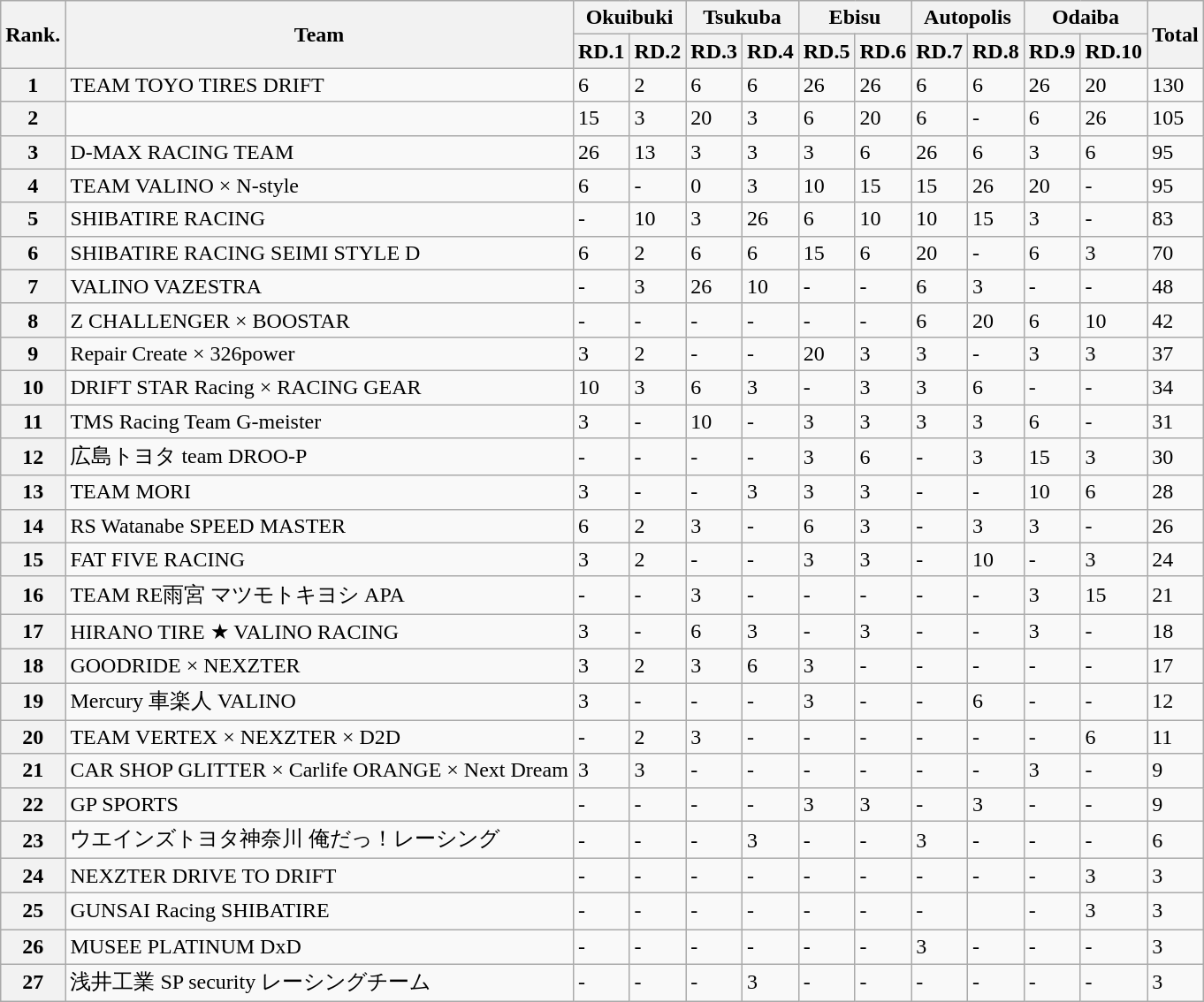<table class="wikitable">
<tr>
<th rowspan="2">Rank.</th>
<th rowspan="2">Team</th>
<th colspan="2">Okuibuki</th>
<th colspan="2">Tsukuba</th>
<th colspan="2">Ebisu</th>
<th colspan="2">Autopolis</th>
<th colspan="2">Odaiba</th>
<th rowspan="2">Total</th>
</tr>
<tr>
<th>RD.1</th>
<th>RD.2</th>
<th>RD.3</th>
<th>RD.4</th>
<th>RD.5</th>
<th>RD.6</th>
<th>RD.7</th>
<th>RD.8</th>
<th>RD.9</th>
<th>RD.10</th>
</tr>
<tr>
<th>1</th>
<td>TEAM TOYO TIRES DRIFT</td>
<td>6</td>
<td>2</td>
<td>6</td>
<td>6</td>
<td>26</td>
<td>26</td>
<td>6</td>
<td>6</td>
<td>26</td>
<td>20</td>
<td>130</td>
</tr>
<tr>
<th>2</th>
<td></td>
<td>15</td>
<td>3</td>
<td>20</td>
<td>3</td>
<td>6</td>
<td>20</td>
<td>6</td>
<td>-</td>
<td>6</td>
<td>26</td>
<td>105</td>
</tr>
<tr>
<th>3</th>
<td>D-MAX RACING TEAM</td>
<td>26</td>
<td>13</td>
<td>3</td>
<td>3</td>
<td>3</td>
<td>6</td>
<td>26</td>
<td>6</td>
<td>3</td>
<td>6</td>
<td>95</td>
</tr>
<tr>
<th>4</th>
<td>TEAM VALINO × N-style</td>
<td>6</td>
<td>-</td>
<td>0</td>
<td>3</td>
<td>10</td>
<td>15</td>
<td>15</td>
<td>26</td>
<td>20</td>
<td>-</td>
<td>95</td>
</tr>
<tr>
<th>5</th>
<td>SHIBATIRE RACING</td>
<td>-</td>
<td>10</td>
<td>3</td>
<td>26</td>
<td>6</td>
<td>10</td>
<td>10</td>
<td>15</td>
<td>3</td>
<td>-</td>
<td>83</td>
</tr>
<tr>
<th>6</th>
<td>SHIBATIRE RACING SEIMI STYLE D</td>
<td>6</td>
<td>2</td>
<td>6</td>
<td>6</td>
<td>15</td>
<td>6</td>
<td>20</td>
<td>-</td>
<td>6</td>
<td>3</td>
<td>70</td>
</tr>
<tr>
<th>7</th>
<td>VALINO VAZESTRA</td>
<td>-</td>
<td>3</td>
<td>26</td>
<td>10</td>
<td>-</td>
<td>-</td>
<td>6</td>
<td>3</td>
<td>-</td>
<td>-</td>
<td>48</td>
</tr>
<tr>
<th>8</th>
<td>Z CHALLENGER × BOOSTAR</td>
<td>-</td>
<td>-</td>
<td>-</td>
<td>-</td>
<td>-</td>
<td>-</td>
<td>6</td>
<td>20</td>
<td>6</td>
<td>10</td>
<td>42</td>
</tr>
<tr>
<th>9</th>
<td>Repair Create × 326power</td>
<td>3</td>
<td>2</td>
<td>-</td>
<td>-</td>
<td>20</td>
<td>3</td>
<td>3</td>
<td>-</td>
<td>3</td>
<td>3</td>
<td>37</td>
</tr>
<tr>
<th>10</th>
<td>DRIFT STAR Racing × RACING GEAR</td>
<td>10</td>
<td>3</td>
<td>6</td>
<td>3</td>
<td>-</td>
<td>3</td>
<td>3</td>
<td>6</td>
<td>-</td>
<td>-</td>
<td>34</td>
</tr>
<tr>
<th>11</th>
<td>TMS Racing Team G-meister</td>
<td>3</td>
<td>-</td>
<td>10</td>
<td>-</td>
<td>3</td>
<td>3</td>
<td>3</td>
<td>3</td>
<td>6</td>
<td>-</td>
<td>31</td>
</tr>
<tr>
<th>12</th>
<td>広島トヨタ team DROO-P         </td>
<td>-</td>
<td>-</td>
<td>-</td>
<td>-</td>
<td>3</td>
<td>6</td>
<td>-</td>
<td>3</td>
<td>15</td>
<td>3</td>
<td>30</td>
</tr>
<tr>
<th>13</th>
<td>TEAM MORI</td>
<td>3</td>
<td>-</td>
<td>-</td>
<td>3</td>
<td>3</td>
<td>3</td>
<td>-</td>
<td>-</td>
<td>10</td>
<td>6</td>
<td>28</td>
</tr>
<tr>
<th>14</th>
<td>RS Watanabe SPEED MASTER</td>
<td>6</td>
<td>2</td>
<td>3</td>
<td>-</td>
<td>6</td>
<td>3</td>
<td>-</td>
<td>3</td>
<td>3</td>
<td>-</td>
<td>26</td>
</tr>
<tr>
<th>15</th>
<td>FAT FIVE RACING</td>
<td>3</td>
<td>2</td>
<td>-</td>
<td>-</td>
<td>3</td>
<td>3</td>
<td>-</td>
<td>10</td>
<td>-</td>
<td>3</td>
<td>24</td>
</tr>
<tr>
<th>16</th>
<td>TEAM RE雨宮 マツモトキヨシ APA</td>
<td>-</td>
<td>-</td>
<td>3</td>
<td>-</td>
<td>-</td>
<td>-</td>
<td>-</td>
<td>-</td>
<td>3</td>
<td>15</td>
<td>21</td>
</tr>
<tr>
<th>17</th>
<td>HIRANO TIRE ★ VALINO RACING</td>
<td>3</td>
<td>-</td>
<td>6</td>
<td>3</td>
<td>-</td>
<td>3</td>
<td>-</td>
<td>-</td>
<td>3</td>
<td>-</td>
<td>18</td>
</tr>
<tr>
<th>18</th>
<td>GOODRIDE × NEXZTER</td>
<td>3</td>
<td>2</td>
<td>3</td>
<td>6</td>
<td>3</td>
<td>-</td>
<td>-</td>
<td>-</td>
<td>-</td>
<td>-</td>
<td>17</td>
</tr>
<tr>
<th>19</th>
<td>Mercury 車楽人 VALINO             </td>
<td>3</td>
<td>-</td>
<td>-</td>
<td>-</td>
<td>3</td>
<td>-</td>
<td>-</td>
<td>6</td>
<td>-</td>
<td>-</td>
<td>12</td>
</tr>
<tr>
<th>20</th>
<td>TEAM VERTEX × NEXZTER × D2D</td>
<td>-</td>
<td>2</td>
<td>3</td>
<td>-</td>
<td>-</td>
<td>-</td>
<td>-</td>
<td>-</td>
<td>-</td>
<td>6</td>
<td>11</td>
</tr>
<tr>
<th>21</th>
<td>CAR SHOP  GLITTER × Carlife ORANGE × Next Dream</td>
<td>3</td>
<td>3</td>
<td>-</td>
<td>-</td>
<td>-</td>
<td>-</td>
<td>-</td>
<td>-</td>
<td>3</td>
<td>-</td>
<td>9</td>
</tr>
<tr>
<th>22</th>
<td>GP SPORTS</td>
<td>-</td>
<td>-</td>
<td>-</td>
<td>-</td>
<td>3</td>
<td>3</td>
<td>-</td>
<td>3</td>
<td>-</td>
<td>-</td>
<td>9</td>
</tr>
<tr>
<th>23</th>
<td>ウエインズトヨタ神奈川 俺だっ！レーシング</td>
<td>-</td>
<td>-</td>
<td>-</td>
<td>3</td>
<td>-</td>
<td>-</td>
<td>3</td>
<td>-</td>
<td>-</td>
<td>-</td>
<td>6</td>
</tr>
<tr>
<th>24</th>
<td>NEXZTER DRIVE  TO DRIFT</td>
<td>-</td>
<td>-</td>
<td>-</td>
<td>-</td>
<td>-</td>
<td>-</td>
<td>-</td>
<td>-</td>
<td>-</td>
<td>3</td>
<td>3</td>
</tr>
<tr>
<th>25</th>
<td>GUNSAI Racing  SHIBATIRE</td>
<td>-</td>
<td>-</td>
<td>-</td>
<td>-</td>
<td>-</td>
<td>-</td>
<td>-</td>
<td>　</td>
<td>-</td>
<td>3</td>
<td>3</td>
</tr>
<tr>
<th>26</th>
<td>MUSEE  PLATINUM DxD</td>
<td>-</td>
<td>-</td>
<td>-</td>
<td>-</td>
<td>-</td>
<td>-</td>
<td>3</td>
<td>-</td>
<td>-</td>
<td>-</td>
<td>3</td>
</tr>
<tr>
<th>27</th>
<td>浅井工業 SP security レーシングチーム</td>
<td>-</td>
<td>-</td>
<td>-</td>
<td>3</td>
<td>-</td>
<td>-</td>
<td>-</td>
<td>-</td>
<td>-</td>
<td>-</td>
<td>3</td>
</tr>
</table>
